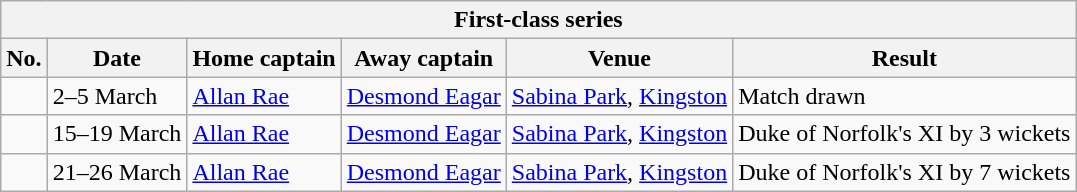<table class="wikitable">
<tr>
<th colspan="9">First-class series</th>
</tr>
<tr>
<th>No.</th>
<th>Date</th>
<th>Home captain</th>
<th>Away captain</th>
<th>Venue</th>
<th>Result</th>
</tr>
<tr>
<td></td>
<td>2–5 March</td>
<td><a href='#'>Allan Rae</a></td>
<td><a href='#'>Desmond Eagar</a></td>
<td><a href='#'>Sabina Park</a>, <a href='#'>Kingston</a></td>
<td>Match drawn</td>
</tr>
<tr>
<td></td>
<td>15–19 March</td>
<td><a href='#'>Allan Rae</a></td>
<td><a href='#'>Desmond Eagar</a></td>
<td><a href='#'>Sabina Park</a>, <a href='#'>Kingston</a></td>
<td>Duke of Norfolk's XI by 3 wickets</td>
</tr>
<tr>
<td></td>
<td>21–26 March</td>
<td><a href='#'>Allan Rae</a></td>
<td><a href='#'>Desmond Eagar</a></td>
<td><a href='#'>Sabina Park</a>, <a href='#'>Kingston</a></td>
<td>Duke of Norfolk's XI by 7 wickets</td>
</tr>
</table>
